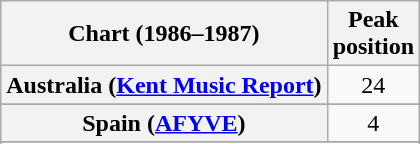<table class="wikitable sortable plainrowheaders">
<tr>
<th>Chart (1986–1987)</th>
<th>Peak<br>position</th>
</tr>
<tr>
<th scope="row">Australia (<a href='#'>Kent Music Report</a>)</th>
<td align="center">24</td>
</tr>
<tr>
</tr>
<tr>
</tr>
<tr>
</tr>
<tr>
</tr>
<tr>
</tr>
<tr>
</tr>
<tr>
</tr>
<tr>
<th scope="row">Spain (<a href='#'>AFYVE</a>)</th>
<td align="center">4</td>
</tr>
<tr>
</tr>
<tr>
</tr>
<tr>
</tr>
<tr>
</tr>
</table>
